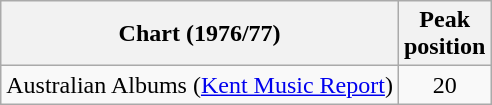<table class="wikitable">
<tr>
<th>Chart (1976/77)</th>
<th>Peak<br>position</th>
</tr>
<tr>
<td>Australian Albums (<a href='#'>Kent Music Report</a>)</td>
<td align="center">20</td>
</tr>
</table>
